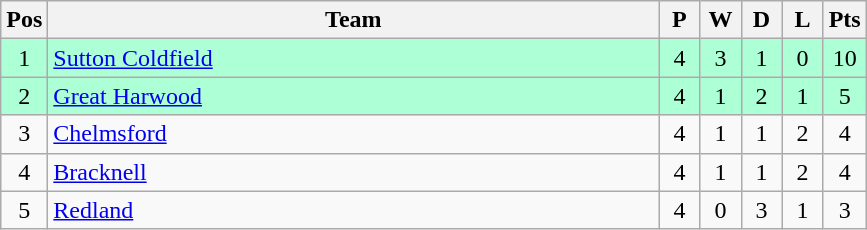<table class="wikitable" style="font-size: 100%">
<tr>
<th width=20>Pos</th>
<th width=400>Team</th>
<th width=20>P</th>
<th width=20>W</th>
<th width=20>D</th>
<th width=20>L</th>
<th width=20>Pts</th>
</tr>
<tr align=center style="background: #ADFFD6;">
<td>1</td>
<td align="left"><a href='#'>Sutton Coldfield</a></td>
<td>4</td>
<td>3</td>
<td>1</td>
<td>0</td>
<td>10</td>
</tr>
<tr align=center style="background: #ADFFD6;">
<td>2</td>
<td align="left"><a href='#'>Great Harwood</a></td>
<td>4</td>
<td>1</td>
<td>2</td>
<td>1</td>
<td>5</td>
</tr>
<tr align=center>
<td>3</td>
<td align="left"><a href='#'>Chelmsford</a></td>
<td>4</td>
<td>1</td>
<td>1</td>
<td>2</td>
<td>4</td>
</tr>
<tr align=center>
<td>4</td>
<td align="left"><a href='#'>Bracknell</a></td>
<td>4</td>
<td>1</td>
<td>1</td>
<td>2</td>
<td>4</td>
</tr>
<tr align=center>
<td>5</td>
<td align="left"><a href='#'>Redland</a></td>
<td>4</td>
<td>0</td>
<td>3</td>
<td>1</td>
<td>3</td>
</tr>
</table>
